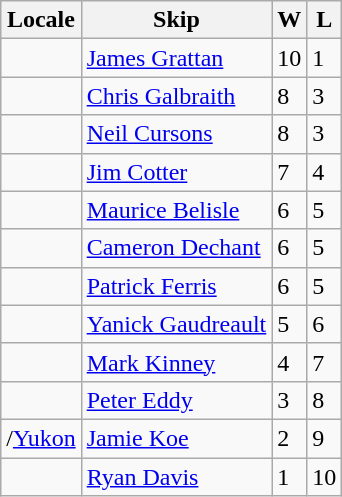<table class="wikitable" border="1">
<tr>
<th>Locale</th>
<th>Skip</th>
<th>W</th>
<th>L</th>
</tr>
<tr>
<td></td>
<td><a href='#'>James Grattan</a></td>
<td>10</td>
<td>1</td>
</tr>
<tr>
<td></td>
<td><a href='#'>Chris Galbraith</a></td>
<td>8</td>
<td>3</td>
</tr>
<tr>
<td></td>
<td><a href='#'>Neil Cursons</a></td>
<td>8</td>
<td>3</td>
</tr>
<tr>
<td></td>
<td><a href='#'>Jim Cotter</a></td>
<td>7</td>
<td>4</td>
</tr>
<tr>
<td></td>
<td><a href='#'>Maurice Belisle</a></td>
<td>6</td>
<td>5</td>
</tr>
<tr>
<td></td>
<td><a href='#'>Cameron Dechant</a></td>
<td>6</td>
<td>5</td>
</tr>
<tr>
<td></td>
<td><a href='#'>Patrick Ferris</a></td>
<td>6</td>
<td>5</td>
</tr>
<tr>
<td></td>
<td><a href='#'>Yanick Gaudreault</a></td>
<td>5</td>
<td>6</td>
</tr>
<tr>
<td></td>
<td><a href='#'>Mark Kinney</a></td>
<td>4</td>
<td>7</td>
</tr>
<tr>
<td></td>
<td><a href='#'>Peter Eddy</a></td>
<td>3</td>
<td>8</td>
</tr>
<tr>
<td>/<a href='#'>Yukon</a></td>
<td><a href='#'>Jamie Koe</a></td>
<td>2</td>
<td>9</td>
</tr>
<tr>
<td></td>
<td><a href='#'>Ryan Davis</a></td>
<td>1</td>
<td>10</td>
</tr>
</table>
